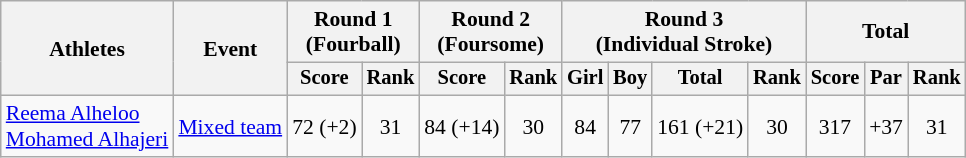<table class="wikitable" style="font-size:90%">
<tr>
<th rowspan="2">Athletes</th>
<th rowspan="2">Event</th>
<th colspan="2">Round 1<br>(Fourball)</th>
<th colspan="2">Round 2<br>(Foursome)</th>
<th colspan="4">Round 3<br>(Individual Stroke)</th>
<th colspan="3">Total</th>
</tr>
<tr style="font-size:95%">
<th>Score</th>
<th>Rank</th>
<th>Score</th>
<th>Rank</th>
<th>Girl</th>
<th>Boy</th>
<th>Total</th>
<th>Rank</th>
<th>Score</th>
<th>Par</th>
<th>Rank</th>
</tr>
<tr align=center>
<td align=left><a href='#'>Reema Alheloo</a><br><a href='#'>Mohamed Alhajeri</a></td>
<td align=left><a href='#'>Mixed team</a></td>
<td>72 (+2)</td>
<td>31</td>
<td>84 (+14)</td>
<td>30</td>
<td>84</td>
<td>77</td>
<td>161 (+21)</td>
<td>30</td>
<td>317</td>
<td>+37</td>
<td>31</td>
</tr>
</table>
